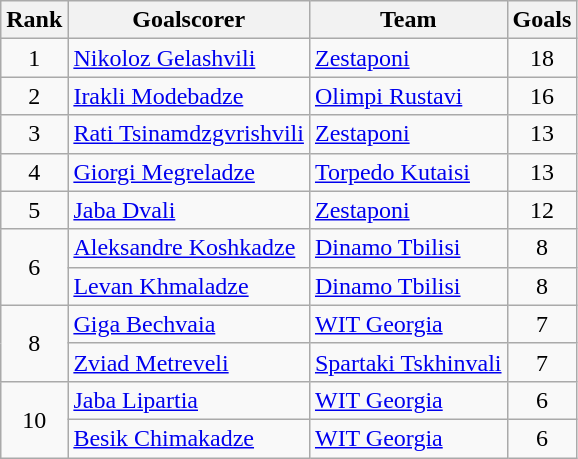<table class="wikitable">
<tr>
<th>Rank</th>
<th>Goalscorer</th>
<th>Team</th>
<th>Goals</th>
</tr>
<tr>
<td align="center">1</td>
<td> <a href='#'>Nikoloz Gelashvili</a></td>
<td><a href='#'>Zestaponi</a></td>
<td align="center">18</td>
</tr>
<tr>
<td align="center">2</td>
<td> <a href='#'>Irakli Modebadze</a></td>
<td><a href='#'>Olimpi Rustavi</a></td>
<td align="center">16</td>
</tr>
<tr>
<td align="center">3</td>
<td> <a href='#'>Rati Tsinamdzgvrishvili</a></td>
<td><a href='#'>Zestaponi</a></td>
<td align="center">13</td>
</tr>
<tr>
<td align="center">4</td>
<td> <a href='#'>Giorgi Megreladze</a></td>
<td><a href='#'>Torpedo Kutaisi</a></td>
<td align="center">13</td>
</tr>
<tr>
<td align="center">5</td>
<td> <a href='#'>Jaba Dvali</a></td>
<td><a href='#'>Zestaponi</a></td>
<td align="center">12</td>
</tr>
<tr>
<td rowspan="2" align="center">6</td>
<td> <a href='#'>Aleksandre Koshkadze</a></td>
<td><a href='#'>Dinamo Tbilisi</a></td>
<td align="center">8</td>
</tr>
<tr>
<td> <a href='#'>Levan Khmaladze</a></td>
<td><a href='#'>Dinamo Tbilisi</a></td>
<td align="center">8</td>
</tr>
<tr>
<td rowspan="2" align="center">8</td>
<td> <a href='#'>Giga Bechvaia</a></td>
<td><a href='#'>WIT Georgia</a></td>
<td align="center">7</td>
</tr>
<tr>
<td> <a href='#'>Zviad Metreveli</a></td>
<td><a href='#'>Spartaki Tskhinvali</a></td>
<td align="center">7</td>
</tr>
<tr>
<td rowspan="2" align="center">10</td>
<td> <a href='#'>Jaba Lipartia</a></td>
<td><a href='#'>WIT Georgia</a></td>
<td align="center">6</td>
</tr>
<tr>
<td> <a href='#'>Besik Chimakadze</a></td>
<td><a href='#'>WIT Georgia</a></td>
<td align="center">6</td>
</tr>
</table>
